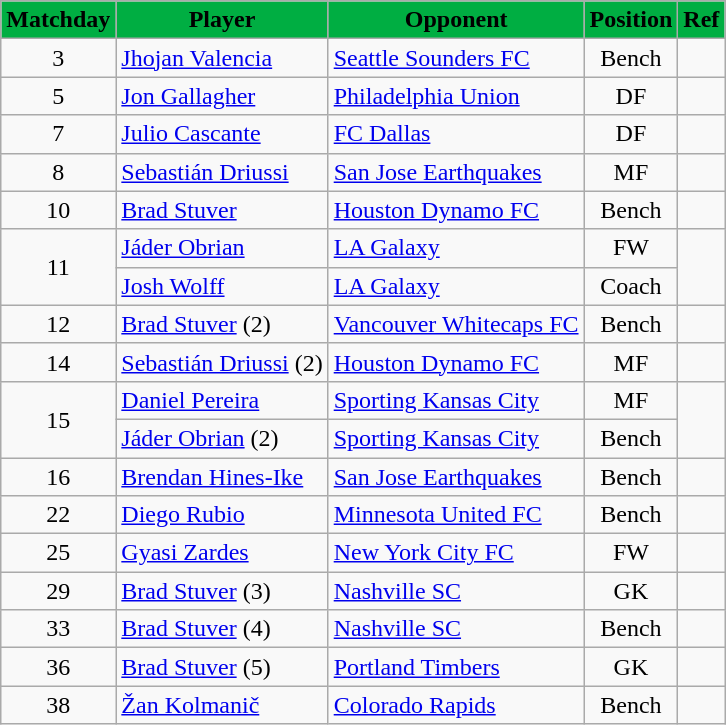<table class=wikitable>
<tr>
<th style="background-color:#00AE42; color:#000000">Matchday</th>
<th style="background-color:#00AE42; color:#000000">Player</th>
<th style="background-color:#00AE42; color:#000000">Opponent</th>
<th style="background-color:#00AE42; color:#000000">Position</th>
<th style="background-color:#00AE42; color:#000000">Ref</th>
</tr>
<tr>
<td align=center>3</td>
<td> <a href='#'>Jhojan Valencia</a></td>
<td><a href='#'>Seattle Sounders FC</a></td>
<td align=center>Bench</td>
<td></td>
</tr>
<tr>
<td align=center>5</td>
<td> <a href='#'>Jon Gallagher</a></td>
<td><a href='#'>Philadelphia Union</a></td>
<td align=center>DF</td>
<td></td>
</tr>
<tr>
<td align=center>7</td>
<td> <a href='#'>Julio Cascante</a></td>
<td><a href='#'>FC Dallas</a></td>
<td align=center>DF</td>
<td></td>
</tr>
<tr>
<td align=center>8</td>
<td> <a href='#'>Sebastián Driussi</a></td>
<td><a href='#'>San Jose Earthquakes</a></td>
<td align=center>MF</td>
<td></td>
</tr>
<tr>
<td align=center>10</td>
<td> <a href='#'>Brad Stuver</a></td>
<td><a href='#'>Houston Dynamo FC</a></td>
<td align=center>Bench</td>
<td></td>
</tr>
<tr>
<td rowspan=2 align=center>11</td>
<td> <a href='#'>Jáder Obrian</a></td>
<td><a href='#'>LA Galaxy</a></td>
<td align=center>FW</td>
<td rowspan=2></td>
</tr>
<tr>
<td> <a href='#'>Josh Wolff</a></td>
<td><a href='#'>LA Galaxy</a></td>
<td align=center>Coach</td>
</tr>
<tr>
<td align=center>12</td>
<td> <a href='#'>Brad Stuver</a> (2)</td>
<td><a href='#'>Vancouver Whitecaps FC</a></td>
<td align=center>Bench</td>
<td></td>
</tr>
<tr>
<td align=center>14</td>
<td> <a href='#'>Sebastián Driussi</a> (2)</td>
<td><a href='#'>Houston Dynamo FC</a></td>
<td align=center>MF</td>
<td></td>
</tr>
<tr>
<td align=center rowspan=2>15</td>
<td> <a href='#'>Daniel Pereira</a></td>
<td><a href='#'>Sporting Kansas City</a></td>
<td align=center>MF</td>
<td rowspan=2></td>
</tr>
<tr>
<td> <a href='#'>Jáder Obrian</a> (2)</td>
<td><a href='#'>Sporting Kansas City</a></td>
<td align=center>Bench</td>
</tr>
<tr>
<td align=center>16</td>
<td> <a href='#'>Brendan Hines-Ike</a></td>
<td><a href='#'>San Jose Earthquakes</a></td>
<td align=center>Bench</td>
<td></td>
</tr>
<tr>
<td align=center>22</td>
<td> <a href='#'>Diego Rubio</a></td>
<td><a href='#'>Minnesota United FC</a></td>
<td align=center>Bench</td>
<td></td>
</tr>
<tr>
<td align=center>25</td>
<td> <a href='#'>Gyasi Zardes</a></td>
<td><a href='#'>New York City FC</a></td>
<td align=center>FW</td>
<td></td>
</tr>
<tr>
<td align=center>29</td>
<td> <a href='#'>Brad Stuver</a> (3)</td>
<td><a href='#'>Nashville SC</a></td>
<td align=center>GK</td>
<td></td>
</tr>
<tr>
<td align=center>33</td>
<td> <a href='#'>Brad Stuver</a> (4)</td>
<td><a href='#'>Nashville SC</a></td>
<td align=center>Bench</td>
<td></td>
</tr>
<tr>
<td align=center>36</td>
<td> <a href='#'>Brad Stuver</a> (5)</td>
<td><a href='#'>Portland Timbers</a></td>
<td align=center>GK</td>
<td></td>
</tr>
<tr>
<td align=center>38</td>
<td> <a href='#'>Žan Kolmanič</a></td>
<td><a href='#'>Colorado Rapids</a></td>
<td align=center>Bench</td>
<td></td>
</tr>
</table>
